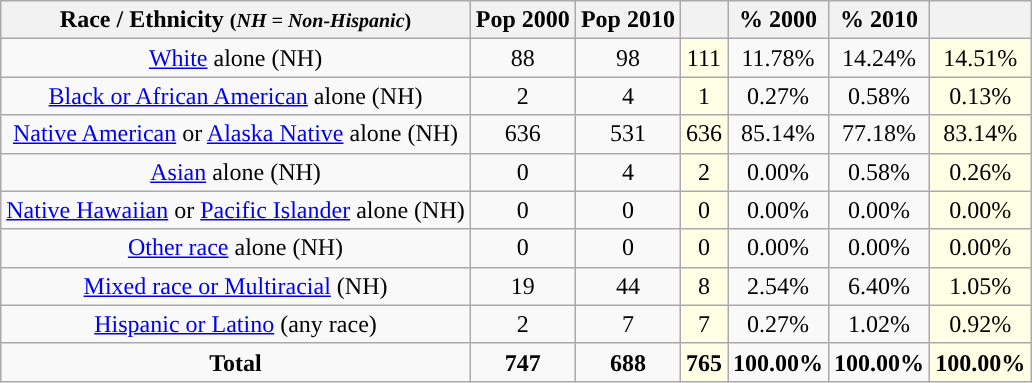<table class="wikitable" style="text-align:center;">
<tr>
<th>Race / Ethnicity <small>(<em>NH = Non-Hispanic</em>)</small></th>
<th>Pop 2000</th>
<th>Pop 2010</th>
<th></th>
<th>% 2000</th>
<th>% 2010</th>
<th></th>
</tr>
<tr>
<td><a href='#'>White</a> alone (NH)</td>
<td>88</td>
<td>98</td>
<td style='background: #ffffe6;'>111</td>
<td>11.78%</td>
<td>14.24%</td>
<td style='background: #ffffe6;'>14.51%</td>
</tr>
<tr>
<td><a href='#'>Black or African American</a> alone (NH)</td>
<td>2</td>
<td>4</td>
<td style='background: #ffffe6;'>1</td>
<td>0.27%</td>
<td>0.58%</td>
<td style='background: #ffffe6;'>0.13%</td>
</tr>
<tr>
<td><a href='#'>Native American</a> or <a href='#'>Alaska Native</a> alone (NH)</td>
<td>636</td>
<td>531</td>
<td style='background: #ffffe6;'>636</td>
<td>85.14%</td>
<td>77.18%</td>
<td style='background: #ffffe6;'>83.14%</td>
</tr>
<tr>
<td><a href='#'>Asian</a> alone (NH)</td>
<td>0</td>
<td>4</td>
<td style='background: #ffffe6;'>2</td>
<td>0.00%</td>
<td>0.58%</td>
<td style='background: #ffffe6;'>0.26%</td>
</tr>
<tr>
<td><a href='#'>Native Hawaiian</a> or <a href='#'>Pacific Islander</a> alone (NH)</td>
<td>0</td>
<td>0</td>
<td style='background: #ffffe6;'>0</td>
<td>0.00%</td>
<td>0.00%</td>
<td style='background: #ffffe6;'>0.00%</td>
</tr>
<tr>
<td><a href='#'>Other race</a> alone (NH)</td>
<td>0</td>
<td>0</td>
<td style='background: #ffffe6;'>0</td>
<td>0.00%</td>
<td>0.00%</td>
<td style='background: #ffffe6;'>0.00%</td>
</tr>
<tr>
<td><a href='#'>Mixed race or Multiracial</a> (NH)</td>
<td>19</td>
<td>44</td>
<td style='background: #ffffe6;'>8</td>
<td>2.54%</td>
<td>6.40%</td>
<td style='background: #ffffe6;'>1.05%</td>
</tr>
<tr>
<td><a href='#'>Hispanic or Latino</a> (any race)</td>
<td>2</td>
<td>7</td>
<td style='background: #ffffe6;'>7</td>
<td>0.27%</td>
<td>1.02%</td>
<td style='background: #ffffe6;'>0.92%</td>
</tr>
<tr>
<td><strong>Total</strong></td>
<td><strong>747</strong></td>
<td><strong>688</strong></td>
<td style='background: #ffffe6;'><strong>765</strong></td>
<td><strong>100.00%</strong></td>
<td><strong>100.00%</strong></td>
<td style='background: #ffffe6;'><strong>100.00%</strong></td>
</tr>
</table>
